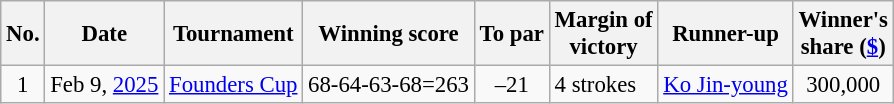<table class="wikitable" style="font-size:95%;">
<tr>
<th>No.</th>
<th>Date</th>
<th>Tournament</th>
<th>Winning score</th>
<th>To par</th>
<th>Margin of<br>victory</th>
<th>Runner-up</th>
<th>Winner's<br>share (<a href='#'>$</a>)</th>
</tr>
<tr>
<td align=center>1</td>
<td align=right>Feb 9, <a href='#'>2025</a></td>
<td><a href='#'>Founders Cup</a></td>
<td align=right>68-64-63-68=263</td>
<td align=center>–21</td>
<td>4 strokes</td>
<td> <a href='#'>Ko Jin-young</a></td>
<td align=center>300,000</td>
</tr>
</table>
